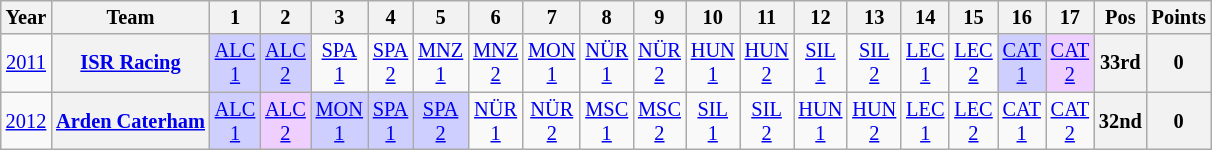<table class="wikitable" style="text-align:center; font-size:85%">
<tr>
<th>Year</th>
<th>Team</th>
<th>1</th>
<th>2</th>
<th>3</th>
<th>4</th>
<th>5</th>
<th>6</th>
<th>7</th>
<th>8</th>
<th>9</th>
<th>10</th>
<th>11</th>
<th>12</th>
<th>13</th>
<th>14</th>
<th>15</th>
<th>16</th>
<th>17</th>
<th>Pos</th>
<th>Points</th>
</tr>
<tr>
<td><a href='#'>2011</a></td>
<th nowrap><a href='#'>ISR Racing</a></th>
<td style="background:#CFCFFF;"><a href='#'>ALC<br>1</a><br></td>
<td style="background:#CFCFFF;"><a href='#'>ALC<br>2</a><br></td>
<td><a href='#'>SPA<br>1</a></td>
<td><a href='#'>SPA<br>2</a></td>
<td><a href='#'>MNZ<br>1</a></td>
<td><a href='#'>MNZ<br>2</a></td>
<td><a href='#'>MON<br>1</a></td>
<td><a href='#'>NÜR<br>1</a></td>
<td><a href='#'>NÜR<br>2</a></td>
<td><a href='#'>HUN<br>1</a></td>
<td><a href='#'>HUN<br>2</a></td>
<td><a href='#'>SIL<br>1</a></td>
<td><a href='#'>SIL<br>2</a></td>
<td><a href='#'>LEC<br>1</a></td>
<td><a href='#'>LEC<br>2</a></td>
<td style="background:#CFCFFF;"><a href='#'>CAT<br>1</a><br></td>
<td style="background:#EFCFFF;"><a href='#'>CAT<br>2</a><br></td>
<th>33rd</th>
<th>0</th>
</tr>
<tr>
<td><a href='#'>2012</a></td>
<th nowrap><a href='#'>Arden Caterham</a></th>
<td style="background:#CFCFFF;"><a href='#'>ALC<br>1</a><br></td>
<td style="background:#EFCFFF;"><a href='#'>ALC<br>2</a><br></td>
<td style="background:#CFCFFF;"><a href='#'>MON<br>1</a><br></td>
<td style="background:#CFCFFF;"><a href='#'>SPA<br>1</a><br></td>
<td style="background:#CFCFFF;"><a href='#'>SPA<br>2</a><br></td>
<td><a href='#'>NÜR<br>1</a></td>
<td><a href='#'>NÜR<br>2</a></td>
<td><a href='#'>MSC<br>1</a></td>
<td><a href='#'>MSC<br>2</a></td>
<td><a href='#'>SIL<br>1</a></td>
<td><a href='#'>SIL<br>2</a></td>
<td><a href='#'>HUN<br>1</a></td>
<td><a href='#'>HUN<br>2</a></td>
<td><a href='#'>LEC<br>1</a></td>
<td><a href='#'>LEC<br>2</a></td>
<td><a href='#'>CAT<br>1</a></td>
<td><a href='#'>CAT<br>2</a></td>
<th>32nd</th>
<th>0</th>
</tr>
</table>
